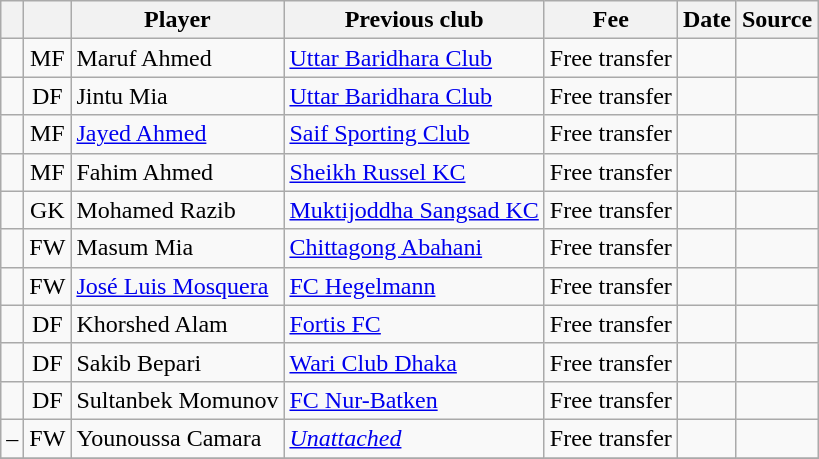<table class="wikitable plainrowheaders sortable" style="text-align:center">
<tr>
<th></th>
<th></th>
<th>Player</th>
<th>Previous club</th>
<th>Fee</th>
<th>Date</th>
<th>Source</th>
</tr>
<tr>
<td align="center"></td>
<td align="center">MF</td>
<td align="left"> Maruf Ahmed</td>
<td align="left"> <a href='#'>Uttar Baridhara Club</a></td>
<td align="center">Free transfer</td>
<td></td>
<td></td>
</tr>
<tr>
<td align="center"></td>
<td align="center">DF</td>
<td align="left"> Jintu Mia</td>
<td align="left"> <a href='#'>Uttar Baridhara Club</a></td>
<td align="center">Free transfer</td>
<td></td>
<td></td>
</tr>
<tr>
<td align="center"></td>
<td align="center">MF</td>
<td align="left"> <a href='#'>Jayed Ahmed</a></td>
<td align="left"> <a href='#'>Saif Sporting Club</a></td>
<td align="center">Free transfer</td>
<td></td>
<td></td>
</tr>
<tr>
<td align="center"></td>
<td align="center">MF</td>
<td align="left"> Fahim Ahmed</td>
<td align="left"> <a href='#'>Sheikh Russel KC</a></td>
<td align="center">Free transfer</td>
<td></td>
<td></td>
</tr>
<tr>
<td align="center"></td>
<td align="center">GK</td>
<td align="left"> Mohamed Razib</td>
<td align="left"> <a href='#'>Muktijoddha Sangsad KC</a></td>
<td align="center">Free transfer</td>
<td></td>
<td></td>
</tr>
<tr>
<td align="center"></td>
<td align="center">FW</td>
<td align="left"> Masum Mia</td>
<td align="left"> <a href='#'>Chittagong Abahani</a></td>
<td align="center">Free transfer</td>
<td></td>
<td></td>
</tr>
<tr>
<td align="center"></td>
<td align="center">FW</td>
<td align="left"> <a href='#'>José Luis Mosquera</a></td>
<td align="left"> <a href='#'>FC Hegelmann</a></td>
<td align="center">Free transfer</td>
<td></td>
<td></td>
</tr>
<tr>
<td align="center"></td>
<td align="center">DF</td>
<td align="left"> Khorshed Alam</td>
<td align="left"> <a href='#'>Fortis FC</a></td>
<td align="center">Free transfer</td>
<td></td>
<td></td>
</tr>
<tr>
<td align="center"></td>
<td align="center">DF</td>
<td align="left"> Sakib Bepari</td>
<td align="left"> <a href='#'>Wari Club Dhaka</a></td>
<td align="center">Free transfer</td>
<td></td>
<td></td>
</tr>
<tr>
<td align="center"></td>
<td align="center">DF</td>
<td align="left"> Sultanbek Momunov</td>
<td align="left"> <a href='#'>FC Nur-Batken</a></td>
<td align="center">Free transfer</td>
<td></td>
<td></td>
</tr>
<tr>
<td align="center">–</td>
<td align="center">FW</td>
<td align="left"> Younoussa Camara</td>
<td align="left"><a href='#'><em>Unattached</em></a></td>
<td align="center">Free transfer</td>
<td></td>
<td></td>
</tr>
<tr>
</tr>
</table>
